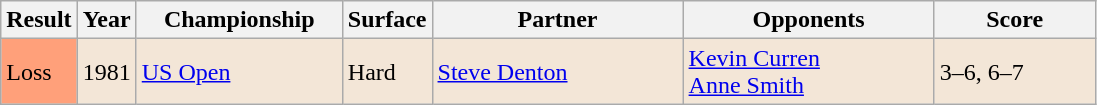<table class="sortable wikitable">
<tr>
<th>Result</th>
<th>Year</th>
<th style="width:130px">Championship</th>
<th style="width:50px">Surface</th>
<th style="width:160px">Partner</th>
<th style="width:160px">Opponents</th>
<th style="width:100px" class="unsortable">Score</th>
</tr>
<tr style="background:#f3e6d7;">
<td style="background:#ffa07a;">Loss</td>
<td>1981</td>
<td><a href='#'>US Open</a></td>
<td>Hard</td>
<td> <a href='#'>Steve Denton</a></td>
<td> <a href='#'>Kevin Curren</a> <br>  <a href='#'>Anne Smith</a></td>
<td>3–6, 6–7</td>
</tr>
</table>
